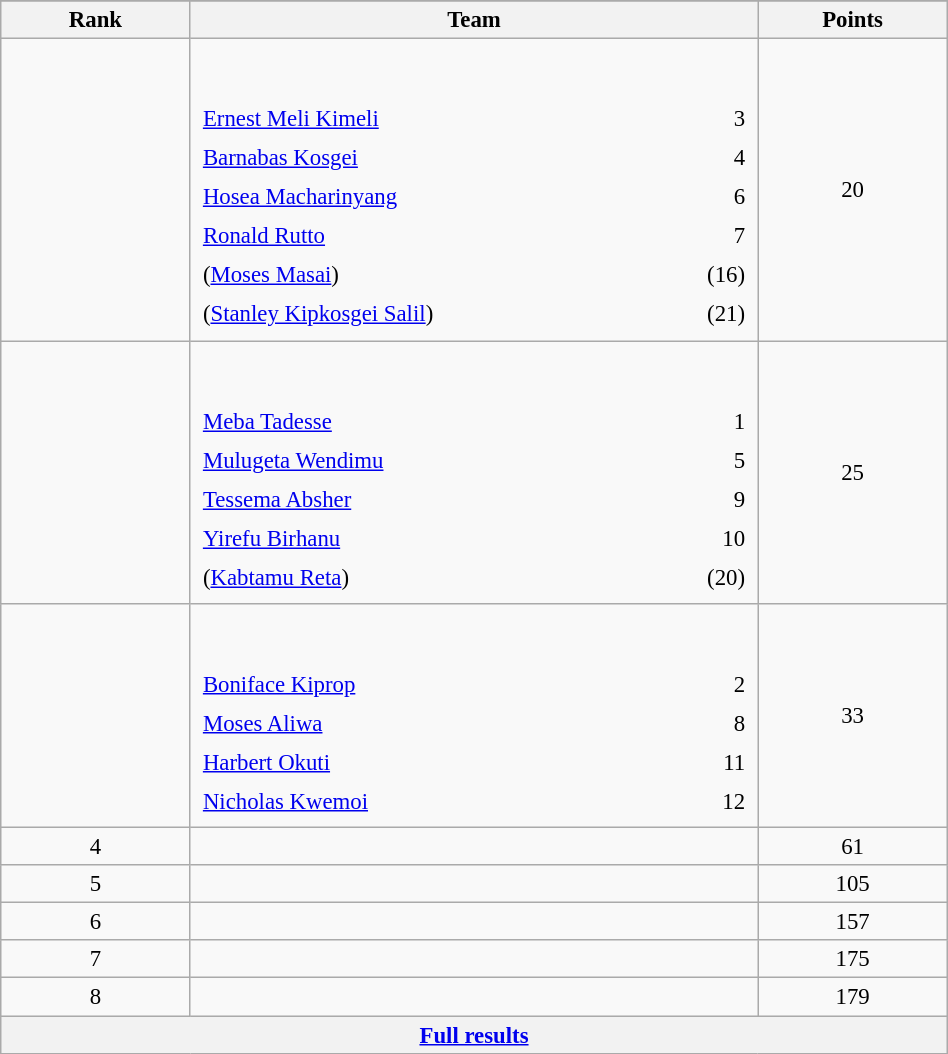<table class="wikitable sortable" style=" text-align:center; font-size:95%;" width="50%">
<tr>
</tr>
<tr>
<th width=10%>Rank</th>
<th width=30%>Team</th>
<th width=10%>Points</th>
</tr>
<tr>
<td align=center></td>
<td align=left> <br><br><table width=100%>
<tr>
<td align=left style="border:0"><a href='#'>Ernest Meli Kimeli</a></td>
<td align=right style="border:0">3</td>
</tr>
<tr>
<td align=left style="border:0"><a href='#'>Barnabas Kosgei</a></td>
<td align=right style="border:0">4</td>
</tr>
<tr>
<td align=left style="border:0"><a href='#'>Hosea Macharinyang</a></td>
<td align=right style="border:0">6</td>
</tr>
<tr>
<td align=left style="border:0"><a href='#'>Ronald Rutto</a></td>
<td align=right style="border:0">7</td>
</tr>
<tr>
<td align=left style="border:0">(<a href='#'>Moses Masai</a>)</td>
<td align=right style="border:0">(16)</td>
</tr>
<tr>
<td align=left style="border:0">(<a href='#'>Stanley Kipkosgei Salil</a>)</td>
<td align=right style="border:0">(21)</td>
</tr>
</table>
</td>
<td>20</td>
</tr>
<tr>
<td align=center></td>
<td align=left> <br><br><table width=100%>
<tr>
<td align=left style="border:0"><a href='#'>Meba Tadesse</a></td>
<td align=right style="border:0">1</td>
</tr>
<tr>
<td align=left style="border:0"><a href='#'>Mulugeta Wendimu</a></td>
<td align=right style="border:0">5</td>
</tr>
<tr>
<td align=left style="border:0"><a href='#'>Tessema Absher</a></td>
<td align=right style="border:0">9</td>
</tr>
<tr>
<td align=left style="border:0"><a href='#'>Yirefu Birhanu</a></td>
<td align=right style="border:0">10</td>
</tr>
<tr>
<td align=left style="border:0">(<a href='#'>Kabtamu Reta</a>)</td>
<td align=right style="border:0">(20)</td>
</tr>
</table>
</td>
<td>25</td>
</tr>
<tr>
<td align=center></td>
<td align=left> <br><br><table width=100%>
<tr>
<td align=left style="border:0"><a href='#'>Boniface Kiprop</a></td>
<td align=right style="border:0">2</td>
</tr>
<tr>
<td align=left style="border:0"><a href='#'>Moses Aliwa</a></td>
<td align=right style="border:0">8</td>
</tr>
<tr>
<td align=left style="border:0"><a href='#'>Harbert Okuti</a></td>
<td align=right style="border:0">11</td>
</tr>
<tr>
<td align=left style="border:0"><a href='#'>Nicholas Kwemoi</a></td>
<td align=right style="border:0">12</td>
</tr>
</table>
</td>
<td>33</td>
</tr>
<tr>
<td align=center>4</td>
<td align=left></td>
<td>61</td>
</tr>
<tr>
<td align=center>5</td>
<td align=left></td>
<td>105</td>
</tr>
<tr>
<td align=center>6</td>
<td align=left></td>
<td>157</td>
</tr>
<tr>
<td align=center>7</td>
<td align=left></td>
<td>175</td>
</tr>
<tr>
<td align=center>8</td>
<td align=left></td>
<td>179</td>
</tr>
<tr class="sortbottom">
<th colspan=3 align=center><a href='#'>Full results</a></th>
</tr>
</table>
